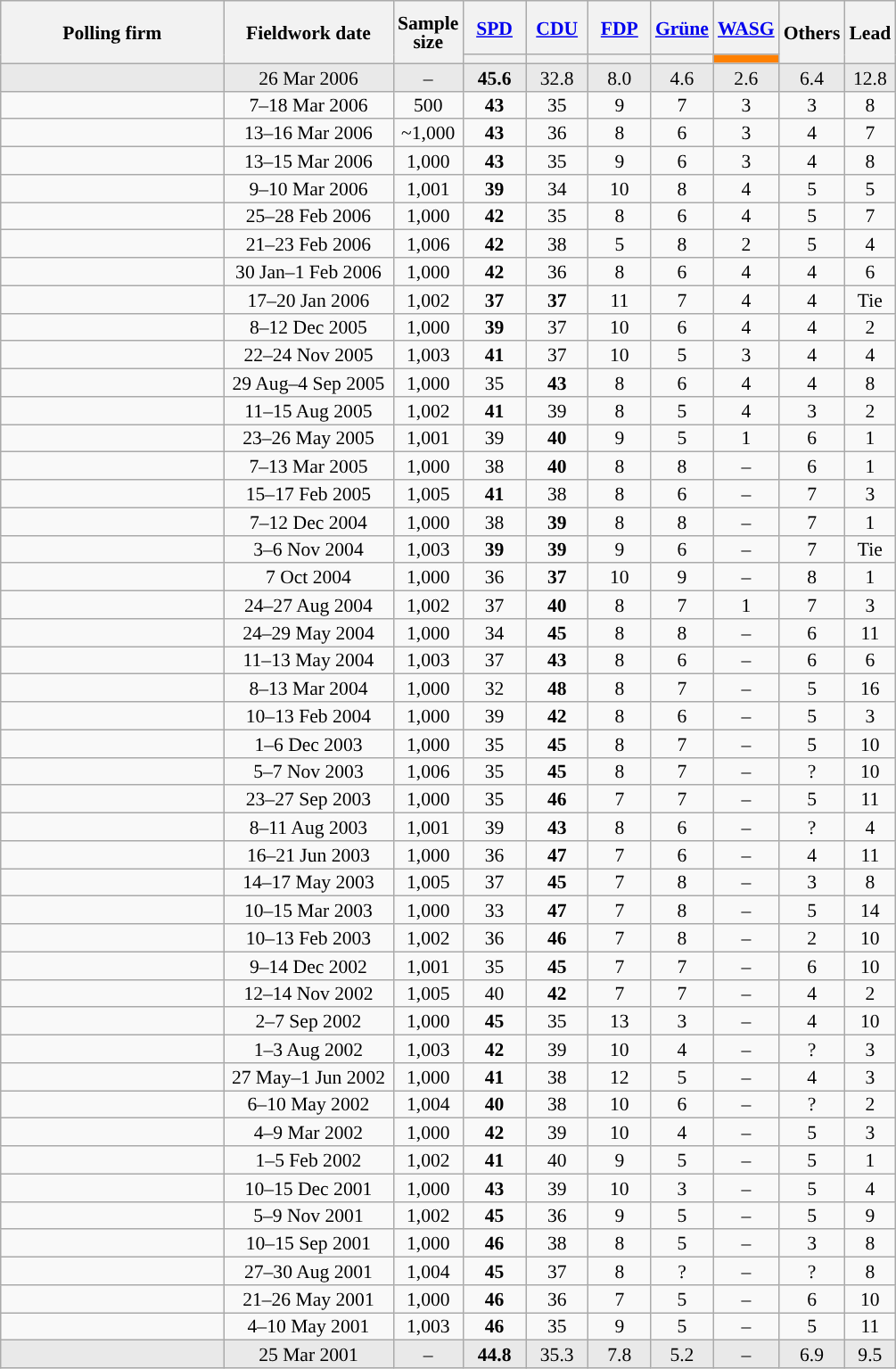<table class="wikitable sortable" style="text-align:center;font-size:90%;line-height:14px;">
<tr style="height:40px;">
<th style="width:160px;" rowspan="2">Polling firm</th>
<th style="width:120px;" rowspan="2">Fieldwork date</th>
<th style="width:35px;" rowspan="2">Sample<br>size</th>
<th class="unsortable" style="width:40px;"><a href='#'>SPD</a></th>
<th class="unsortable" style="width:40px;"><a href='#'>CDU</a></th>
<th class="unsortable" style="width:40px;"><a href='#'>FDP</a></th>
<th class="unsortable" style="width:40px;"><a href='#'>Grüne</a></th>
<th class="unsortable" style="width:40px;"><a href='#'>WASG</a></th>
<th class="unsortable" style="width:40px;" rowspan="2">Others</th>
<th style="width:30px;" rowspan="2">Lead</th>
</tr>
<tr>
<th style="background:"></th>
<th style="background:"></th>
<th style="background:"></th>
<th style="background:"></th>
<th style="background:#FF8000;"></th>
</tr>
<tr style="background:#E9E9E9;">
<td></td>
<td data-sort-value="2006-03-26">26 Mar 2006</td>
<td>–</td>
<td><strong>45.6</strong></td>
<td>32.8</td>
<td>8.0</td>
<td>4.6</td>
<td>2.6</td>
<td>6.4</td>
<td style="background:">12.8</td>
</tr>
<tr>
<td></td>
<td data-sort-value="2006-03-21">7–18 Mar 2006</td>
<td>500</td>
<td><strong>43</strong></td>
<td>35</td>
<td>9</td>
<td>7</td>
<td>3</td>
<td>3</td>
<td style="background:">8</td>
</tr>
<tr>
<td></td>
<td data-sort-value="2006-03-17">13–16 Mar 2006</td>
<td>~1,000</td>
<td><strong>43</strong></td>
<td>36</td>
<td>8</td>
<td>6</td>
<td>3</td>
<td>4</td>
<td style="background:">7</td>
</tr>
<tr>
<td></td>
<td data-sort-value="2006-03-16">13–15 Mar 2006</td>
<td>1,000</td>
<td><strong>43</strong></td>
<td>35</td>
<td>9</td>
<td>6</td>
<td>3</td>
<td>4</td>
<td style="background:">8</td>
</tr>
<tr>
<td></td>
<td data-sort-value="2006-03-15">9–10 Mar 2006</td>
<td>1,001</td>
<td><strong>39</strong></td>
<td>34</td>
<td>10</td>
<td>8</td>
<td>4</td>
<td>5</td>
<td style="background:">5</td>
</tr>
<tr>
<td></td>
<td data-sort-value="2006-03-02">25–28 Feb 2006</td>
<td>1,000</td>
<td><strong>42</strong></td>
<td>35</td>
<td>8</td>
<td>6</td>
<td>4</td>
<td>5</td>
<td style="background:">7</td>
</tr>
<tr>
<td></td>
<td data-sort-value="2006-02-28">21–23 Feb 2006</td>
<td>1,006</td>
<td><strong>42</strong></td>
<td>38</td>
<td>5</td>
<td>8</td>
<td>2</td>
<td>5</td>
<td style="background:">4</td>
</tr>
<tr>
<td></td>
<td data-sort-value="2006-02-02">30 Jan–1 Feb 2006</td>
<td>1,000</td>
<td><strong>42</strong></td>
<td>36</td>
<td>8</td>
<td>6</td>
<td>4</td>
<td>4</td>
<td style="background:">6</td>
</tr>
<tr>
<td></td>
<td data-sort-value="2006-01-25">17–20 Jan 2006</td>
<td>1,002</td>
<td><strong>37</strong></td>
<td><strong>37</strong></td>
<td>11</td>
<td>7</td>
<td>4</td>
<td>4</td>
<td data-sort-value="0">Tie</td>
</tr>
<tr>
<td></td>
<td data-sort-value="2005-12-15">8–12 Dec 2005</td>
<td>1,000</td>
<td><strong>39</strong></td>
<td>37</td>
<td>10</td>
<td>6</td>
<td>4</td>
<td>4</td>
<td style="background:">2</td>
</tr>
<tr>
<td></td>
<td data-sort-value="2005-11-28">22–24 Nov 2005</td>
<td>1,003</td>
<td><strong>41</strong></td>
<td>37</td>
<td>10</td>
<td>5</td>
<td>3</td>
<td>4</td>
<td style="background:">4</td>
</tr>
<tr>
<td></td>
<td data-sort-value="2005-09-08">29 Aug–4 Sep 2005</td>
<td>1,000</td>
<td>35</td>
<td><strong>43</strong></td>
<td>8</td>
<td>6</td>
<td>4</td>
<td>4</td>
<td style="background:">8</td>
</tr>
<tr>
<td></td>
<td data-sort-value="2005-08-19">11–15 Aug 2005</td>
<td>1,002</td>
<td><strong>41</strong></td>
<td>39</td>
<td>8</td>
<td>5</td>
<td>4</td>
<td>3</td>
<td style="background:">2</td>
</tr>
<tr>
<td></td>
<td data-sort-value="2005-05-28">23–26 May 2005</td>
<td>1,001</td>
<td>39</td>
<td><strong>40</strong></td>
<td>9</td>
<td>5</td>
<td>1</td>
<td>6</td>
<td style="background:">1</td>
</tr>
<tr>
<td></td>
<td data-sort-value="2005-03-17">7–13 Mar 2005</td>
<td>1,000</td>
<td>38</td>
<td><strong>40</strong></td>
<td>8</td>
<td>8</td>
<td>–</td>
<td>6</td>
<td style="background:">1</td>
</tr>
<tr>
<td></td>
<td data-sort-value="2005-02-25">15–17 Feb 2005</td>
<td>1,005</td>
<td><strong>41</strong></td>
<td>38</td>
<td>8</td>
<td>6</td>
<td>–</td>
<td>7</td>
<td style="background:">3</td>
</tr>
<tr>
<td></td>
<td data-sort-value="2004-12-16">7–12 Dec 2004</td>
<td>1,000</td>
<td>38</td>
<td><strong>39</strong></td>
<td>8</td>
<td>8</td>
<td>–</td>
<td>7</td>
<td style="background:">1</td>
</tr>
<tr>
<td></td>
<td data-sort-value="2004-11-11">3–6 Nov 2004</td>
<td>1,003</td>
<td><strong>39</strong></td>
<td><strong>39</strong></td>
<td>9</td>
<td>6</td>
<td>–</td>
<td>7</td>
<td data-sort-value="0">Tie</td>
</tr>
<tr>
<td></td>
<td data-sort-value="2004-10-07">7 Oct 2004</td>
<td>1,000</td>
<td>36</td>
<td><strong>37</strong></td>
<td>10</td>
<td>9</td>
<td>–</td>
<td>8</td>
<td style="background:">1</td>
</tr>
<tr>
<td></td>
<td data-sort-value="2004-08-31">24–27 Aug 2004</td>
<td>1,002</td>
<td>37</td>
<td><strong>40</strong></td>
<td>8</td>
<td>7</td>
<td>1</td>
<td>7</td>
<td style="background:">3</td>
</tr>
<tr>
<td></td>
<td data-sort-value="2004-06-03">24–29 May 2004</td>
<td>1,000</td>
<td>34</td>
<td><strong>45</strong></td>
<td>8</td>
<td>8</td>
<td>–</td>
<td>6</td>
<td style="background:">11</td>
</tr>
<tr>
<td></td>
<td data-sort-value="2004-05-19">11–13 May 2004</td>
<td>1,003</td>
<td>37</td>
<td><strong>43</strong></td>
<td>8</td>
<td>6</td>
<td>–</td>
<td>6</td>
<td style="background:">6</td>
</tr>
<tr>
<td></td>
<td data-sort-value="2004-03-18">8–13 Mar 2004</td>
<td>1,000</td>
<td>32</td>
<td><strong>48</strong></td>
<td>8</td>
<td>7</td>
<td>–</td>
<td>5</td>
<td style="background:">16</td>
</tr>
<tr>
<td></td>
<td data-sort-value="2004-02-18">10–13 Feb 2004</td>
<td>1,000</td>
<td>39</td>
<td><strong>42</strong></td>
<td>8</td>
<td>6</td>
<td>–</td>
<td>5</td>
<td style="background:">3</td>
</tr>
<tr>
<td></td>
<td data-sort-value="2003-12-11">1–6 Dec 2003</td>
<td>1,000</td>
<td>35</td>
<td><strong>45</strong></td>
<td>8</td>
<td>7</td>
<td>–</td>
<td>5</td>
<td style="background:">10</td>
</tr>
<tr>
<td></td>
<td data-sort-value="2003-11-13">5–7 Nov 2003</td>
<td>1,006</td>
<td>35</td>
<td><strong>45</strong></td>
<td>8</td>
<td>7</td>
<td>–</td>
<td>?</td>
<td style="background:">10</td>
</tr>
<tr>
<td></td>
<td data-sort-value="2003-10-02">23–27 Sep 2003</td>
<td>1,000</td>
<td>35</td>
<td><strong>46</strong></td>
<td>7</td>
<td>7</td>
<td>–</td>
<td>5</td>
<td style="background:">11</td>
</tr>
<tr>
<td></td>
<td data-sort-value="2003-08-16">8–11 Aug 2003</td>
<td>1,001</td>
<td>39</td>
<td><strong>43</strong></td>
<td>8</td>
<td>6</td>
<td>–</td>
<td>?</td>
<td style="background:">4</td>
</tr>
<tr>
<td></td>
<td data-sort-value="2003-06-26">16–21 Jun 2003</td>
<td>1,000</td>
<td>36</td>
<td><strong>47</strong></td>
<td>7</td>
<td>6</td>
<td>–</td>
<td>4</td>
<td style="background:">11</td>
</tr>
<tr>
<td></td>
<td data-sort-value="2003-05-22">14–17 May 2003</td>
<td>1,005</td>
<td>37</td>
<td><strong>45</strong></td>
<td>7</td>
<td>8</td>
<td>–</td>
<td>3</td>
<td style="background:">8</td>
</tr>
<tr>
<td></td>
<td data-sort-value="2003-03-20">10–15 Mar 2003</td>
<td>1,000</td>
<td>33</td>
<td><strong>47</strong></td>
<td>7</td>
<td>8</td>
<td>–</td>
<td>5</td>
<td style="background:">14</td>
</tr>
<tr>
<td></td>
<td data-sort-value="2003-02-20">10–13 Feb 2003</td>
<td>1,002</td>
<td>36</td>
<td><strong>46</strong></td>
<td>7</td>
<td>8</td>
<td>–</td>
<td>2</td>
<td style="background:">10</td>
</tr>
<tr>
<td></td>
<td data-sort-value="2002-12-19">9–14 Dec 2002</td>
<td>1,001</td>
<td>35</td>
<td><strong>45</strong></td>
<td>7</td>
<td>7</td>
<td>–</td>
<td>6</td>
<td style="background:">10</td>
</tr>
<tr>
<td></td>
<td data-sort-value="2002-11-20">12–14 Nov 2002</td>
<td>1,005</td>
<td>40</td>
<td><strong>42</strong></td>
<td>7</td>
<td>7</td>
<td>–</td>
<td>4</td>
<td style="background:">2</td>
</tr>
<tr>
<td></td>
<td data-sort-value="2002-09-12">2–7 Sep 2002</td>
<td>1,000</td>
<td><strong>45</strong></td>
<td>35</td>
<td>13</td>
<td>3</td>
<td>–</td>
<td>4</td>
<td style="background:">10</td>
</tr>
<tr>
<td></td>
<td data-sort-value="2002-08-12">1–3 Aug 2002</td>
<td>1,003</td>
<td><strong>42</strong></td>
<td>39</td>
<td>10</td>
<td>4</td>
<td>–</td>
<td>?</td>
<td style="background:">3</td>
</tr>
<tr>
<td></td>
<td data-sort-value="2002-06-06">27 May–1 Jun 2002</td>
<td>1,000</td>
<td><strong>41</strong></td>
<td>38</td>
<td>12</td>
<td>5</td>
<td>–</td>
<td>4</td>
<td style="background:">3</td>
</tr>
<tr>
<td></td>
<td data-sort-value="2002-05-15">6–10 May 2002</td>
<td>1,004</td>
<td><strong>40</strong></td>
<td>38</td>
<td>10</td>
<td>6</td>
<td>–</td>
<td>?</td>
<td style="background:">2</td>
</tr>
<tr>
<td></td>
<td data-sort-value="2002-03-14">4–9 Mar 2002</td>
<td>1,000</td>
<td><strong>42</strong></td>
<td>39</td>
<td>10</td>
<td>4</td>
<td>–</td>
<td>5</td>
<td style="background:">3</td>
</tr>
<tr>
<td></td>
<td data-sort-value="2002-02-15">1–5 Feb 2002</td>
<td>1,002</td>
<td><strong>41</strong></td>
<td>40</td>
<td>9</td>
<td>5</td>
<td>–</td>
<td>5</td>
<td style="background:">1</td>
</tr>
<tr>
<td></td>
<td data-sort-value="2001-12-20">10–15 Dec 2001</td>
<td>1,000</td>
<td><strong>43</strong></td>
<td>39</td>
<td>10</td>
<td>3</td>
<td>–</td>
<td>5</td>
<td style="background:">4</td>
</tr>
<tr>
<td></td>
<td data-sort-value="2001-11-15">5–9 Nov 2001</td>
<td>1,002</td>
<td><strong>45</strong></td>
<td>36</td>
<td>9</td>
<td>5</td>
<td>–</td>
<td>5</td>
<td style="background:">9</td>
</tr>
<tr>
<td></td>
<td data-sort-value="2001-09-20">10–15 Sep 2001</td>
<td>1,000</td>
<td><strong>46</strong></td>
<td>38</td>
<td>8</td>
<td>5</td>
<td>–</td>
<td>3</td>
<td style="background:">8</td>
</tr>
<tr>
<td></td>
<td data-sort-value="2001-09-05">27–30 Aug 2001</td>
<td>1,004</td>
<td><strong>45</strong></td>
<td>37</td>
<td>8</td>
<td>?</td>
<td>–</td>
<td>?</td>
<td style="background:">8</td>
</tr>
<tr>
<td></td>
<td data-sort-value="2001-05-31">21–26 May 2001</td>
<td>1,000</td>
<td><strong>46</strong></td>
<td>36</td>
<td>7</td>
<td>5</td>
<td>–</td>
<td>6</td>
<td style="background:">10</td>
</tr>
<tr>
<td></td>
<td data-sort-value="2001-05-16">4–10 May 2001</td>
<td>1,003</td>
<td><strong>46</strong></td>
<td>35</td>
<td>9</td>
<td>5</td>
<td>–</td>
<td>5</td>
<td style="background:">11</td>
</tr>
<tr style="background:#E9E9E9;">
<td></td>
<td data-sort-value="2001-03-25">25 Mar 2001</td>
<td>–</td>
<td><strong>44.8</strong></td>
<td>35.3</td>
<td>7.8</td>
<td>5.2</td>
<td>–</td>
<td>6.9</td>
<td style="background:">9.5</td>
</tr>
</table>
